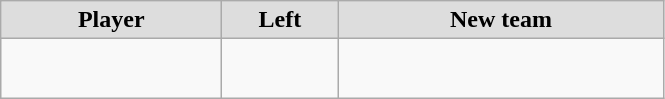<table class="wikitable" style="text-align: center">
<tr align="center"  bgcolor="#dddddd">
<td style="width:140px"><strong>Player</strong></td>
<td style="width:70px"><strong>Left</strong></td>
<td style="width:210px"><strong>New team</strong></td>
</tr>
<tr style="height:40px">
<td></td>
<td style="font-size: 80%"></td>
<td></td>
</tr>
</table>
